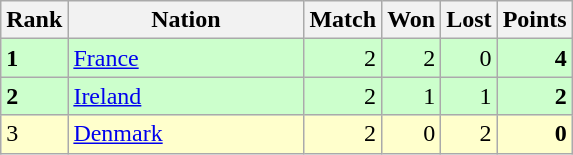<table class="wikitable">
<tr>
<th width=20>Rank</th>
<th width=150>Nation</th>
<th width=20>Match</th>
<th width=20>Won</th>
<th width=20>Lost</th>
<th width=20>Points</th>
</tr>
<tr style="text-align:right; background:#cfc;">
<td align="left"><strong>1</strong></td>
<td style="text-align:left;"> <a href='#'>France</a></td>
<td>2</td>
<td>2</td>
<td>0</td>
<td><strong>4</strong></td>
</tr>
<tr style="text-align:right; background:#cfc;">
<td align="left"><strong>2</strong></td>
<td style="text-align:left;"> <a href='#'>Ireland</a></td>
<td>2</td>
<td>1</td>
<td>1</td>
<td><strong>2</strong></td>
</tr>
<tr style="text-align:right; background:#ffc;">
<td align="left">3</td>
<td style="text-align:left;"> <a href='#'>Denmark</a></td>
<td>2</td>
<td>0</td>
<td>2</td>
<td><strong>0</strong></td>
</tr>
</table>
